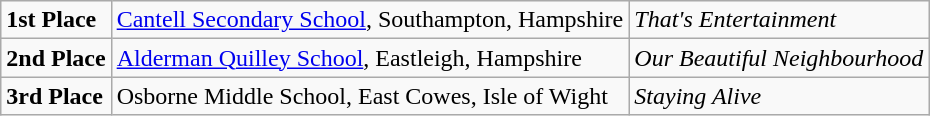<table class="wikitable">
<tr>
<td><strong>1st Place</strong></td>
<td><a href='#'>Cantell Secondary School</a>, Southampton, Hampshire</td>
<td><em>That's Entertainment</em></td>
</tr>
<tr>
<td><strong>2nd Place</strong></td>
<td><a href='#'>Alderman Quilley School</a>, Eastleigh, Hampshire</td>
<td><em>Our Beautiful Neighbourhood</em></td>
</tr>
<tr>
<td><strong>3rd Place</strong></td>
<td>Osborne Middle School, East Cowes, Isle of Wight</td>
<td><em>Staying Alive</em></td>
</tr>
</table>
